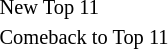<table class="toccolours" style="font-size:85%; white-space:nowrap">
<tr>
<td></td>
<td>New Top 11</td>
</tr>
<tr>
<td></td>
<td>Comeback to Top 11</td>
</tr>
</table>
